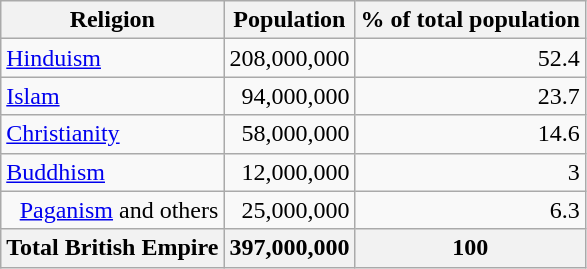<table class="wikitable sortable">
<tr>
<th>Religion</th>
<th>Population</th>
<th>% of total population</th>
</tr>
<tr>
<td><a href='#'>Hinduism</a></td>
<td style="text-align: right;">208,000,000</td>
<td style="text-align: right;">52.4</td>
</tr>
<tr>
<td><a href='#'>Islam</a></td>
<td style="text-align: right;">94,000,000</td>
<td style="text-align: right;">23.7</td>
</tr>
<tr>
<td><a href='#'>Christianity</a></td>
<td style="text-align: right;">58,000,000</td>
<td style="text-align: right;">14.6</td>
</tr>
<tr>
<td><a href='#'>Buddhism</a></td>
<td style="text-align: right;">12,000,000</td>
<td style="text-align: right;">3</td>
</tr>
<tr>
<td style="text-align: right;"><a href='#'>Paganism</a> and others</td>
<td style="text-align: right;">25,000,000</td>
<td style="text-align: right;">6.3</td>
</tr>
<tr>
<th>Total British Empire</th>
<th>397,000,000</th>
<th>100</th>
</tr>
</table>
